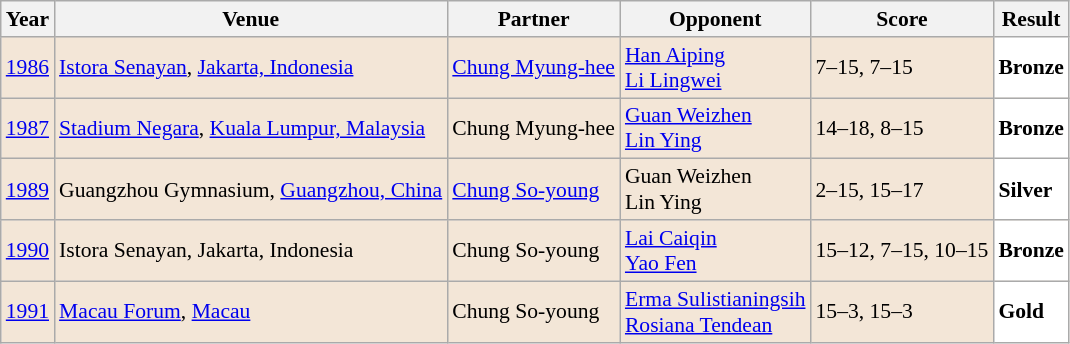<table class="sortable wikitable" style="font-size: 90%;">
<tr>
<th>Year</th>
<th>Venue</th>
<th>Partner</th>
<th>Opponent</th>
<th>Score</th>
<th>Result</th>
</tr>
<tr style="background:#F3E6D7">
<td align="center"><a href='#'>1986</a></td>
<td align="left"><a href='#'>Istora Senayan</a>, <a href='#'>Jakarta, Indonesia</a></td>
<td align="left"> <a href='#'>Chung Myung-hee</a></td>
<td align="left"> <a href='#'>Han Aiping</a><br> <a href='#'>Li Lingwei</a></td>
<td align="left">7–15, 7–15</td>
<td style="text-align:left; background:white"> <strong>Bronze</strong></td>
</tr>
<tr style="background:#F3E6D7">
<td align="center"><a href='#'>1987</a></td>
<td align="left"><a href='#'>Stadium Negara</a>, <a href='#'>Kuala Lumpur, Malaysia</a></td>
<td align="left"> Chung Myung-hee</td>
<td align="left"> <a href='#'>Guan Weizhen</a> <br>  <a href='#'>Lin Ying</a></td>
<td align="left">14–18, 8–15</td>
<td style="text-align:left; background:white"> <strong>Bronze</strong></td>
</tr>
<tr style="background:#F3E6D7">
<td align="center"><a href='#'>1989</a></td>
<td align="left">Guangzhou Gymnasium, <a href='#'>Guangzhou, China</a></td>
<td align="left"> <a href='#'>Chung So-young</a></td>
<td align="left"> Guan Weizhen <br>  Lin Ying</td>
<td align="left">2–15, 15–17</td>
<td style="text-align:left; background:white"> <strong>Silver</strong></td>
</tr>
<tr style="background:#F3E6D7">
<td align="center"><a href='#'>1990</a></td>
<td align="left">Istora Senayan, Jakarta, Indonesia</td>
<td align="left"> Chung So-young</td>
<td align="left"> <a href='#'>Lai Caiqin</a> <br>  <a href='#'>Yao Fen</a></td>
<td align="left">15–12, 7–15, 10–15</td>
<td style="text-align:left; background:white"> <strong>Bronze</strong></td>
</tr>
<tr style="background:#F3E6D7">
<td align="center"><a href='#'>1991</a></td>
<td align="left"><a href='#'>Macau Forum</a>, <a href='#'>Macau</a></td>
<td align="left"> Chung So-young</td>
<td align="left"> <a href='#'>Erma Sulistianingsih</a> <br>  <a href='#'>Rosiana Tendean</a></td>
<td align="left">15–3, 15–3</td>
<td style="text-align:left; background:white"> <strong>Gold</strong></td>
</tr>
</table>
